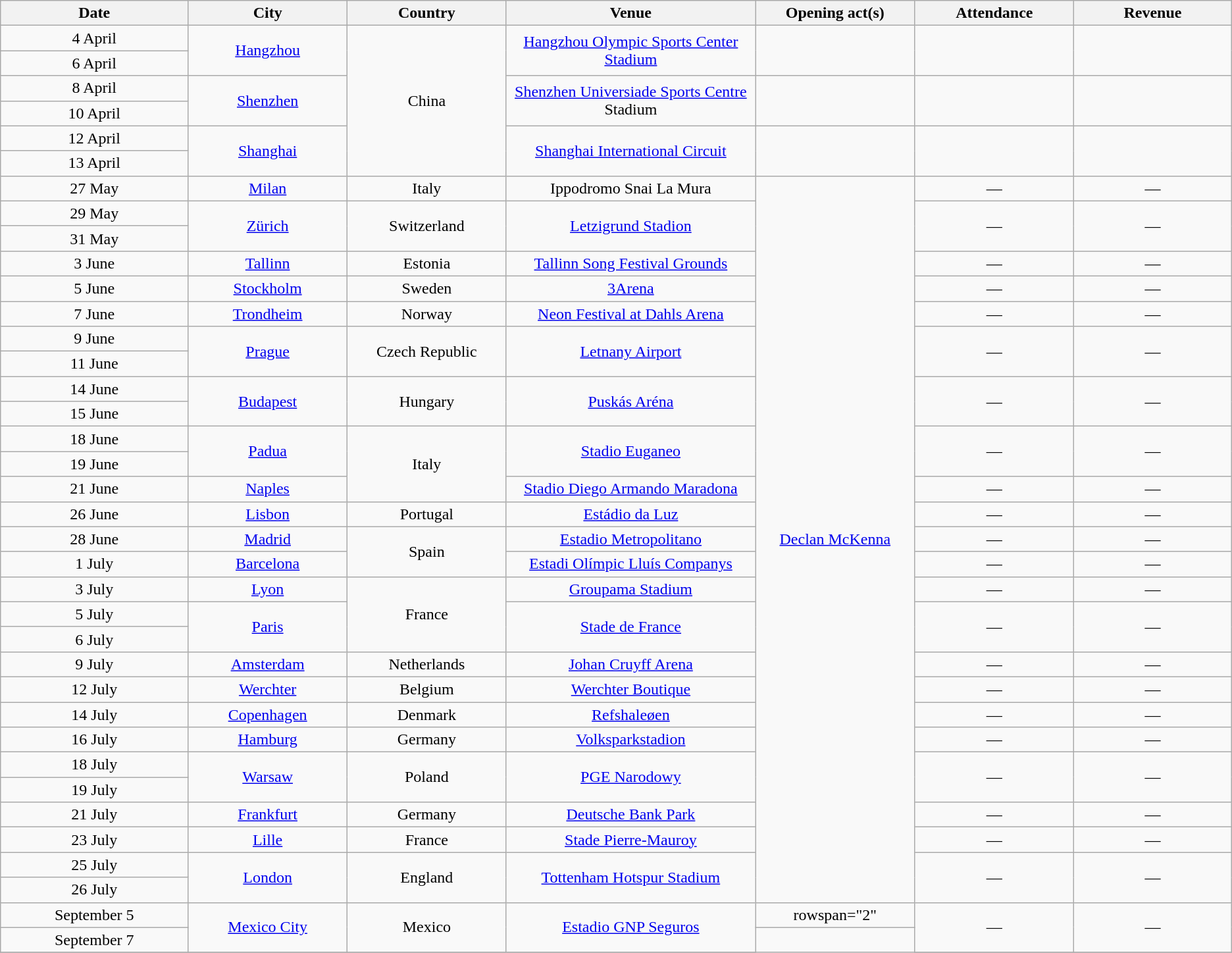<table class="wikitable" style="text-align:center;">
<tr>
<th scope="col" style="width:12em;">Date</th>
<th scope="col" style="width:10em;">City</th>
<th scope="col" style="width:10em;">Country</th>
<th scope="col" style="width:16em;">Venue</th>
<th scope="col" style="width:10em;">Opening act(s)</th>
<th scope="col" style="width:10em;">Attendance</th>
<th scope="col" style="width:10em;">Revenue</th>
</tr>
<tr>
<td>4 April</td>
<td rowspan=2><a href='#'>Hangzhou</a></td>
<td rowspan=6>China</td>
<td rowspan=2><a href='#'>Hangzhou Olympic Sports Center Stadium</a></td>
<td rowspan=2></td>
<td rowspan=2></td>
</tr>
<tr>
<td>6 April</td>
</tr>
<tr>
<td>8 April</td>
<td rowspan=2><a href='#'>Shenzhen</a></td>
<td rowspan=2><a href='#'>Shenzhen Universiade Sports Centre</a> Stadium</td>
<td rowspan=2></td>
<td rowspan=2></td>
<td rowspan=2></td>
</tr>
<tr>
<td>10 April</td>
</tr>
<tr>
<td>12 April</td>
<td rowspan=2><a href='#'>Shanghai</a></td>
<td rowspan=2><a href='#'>Shanghai International Circuit</a></td>
<td rowspan=2></td>
<td rowspan=2></td>
<td rowspan=2></td>
</tr>
<tr>
<td>13 April</td>
</tr>
<tr>
<td>27 May</td>
<td><a href='#'>Milan</a></td>
<td>Italy</td>
<td>Ippodromo Snai La Mura</td>
<td rowspan="29"><a href='#'>Declan McKenna</a></td>
<td>—</td>
<td>—</td>
</tr>
<tr>
<td>29 May</td>
<td rowspan="2"><a href='#'>Zürich</a></td>
<td rowspan="2">Switzerland</td>
<td rowspan="2"><a href='#'>Letzigrund Stadion</a></td>
<td rowspan="2">—</td>
<td rowspan="2">—</td>
</tr>
<tr>
<td>31 May</td>
</tr>
<tr>
<td>3 June</td>
<td><a href='#'>Tallinn</a></td>
<td>Estonia</td>
<td><a href='#'>Tallinn Song Festival Grounds</a></td>
<td>—</td>
<td>—</td>
</tr>
<tr>
<td>5 June</td>
<td><a href='#'>Stockholm</a></td>
<td>Sweden</td>
<td><a href='#'>3Arena</a></td>
<td>—</td>
<td>—</td>
</tr>
<tr>
<td>7 June</td>
<td><a href='#'>Trondheim</a></td>
<td>Norway</td>
<td><a href='#'>Neon Festival at Dahls Arena</a></td>
<td>—</td>
<td>—</td>
</tr>
<tr>
<td>9 June</td>
<td rowspan="2"><a href='#'>Prague</a></td>
<td rowspan="2">Czech Republic</td>
<td rowspan="2"><a href='#'>Letnany Airport</a></td>
<td rowspan="2">—</td>
<td rowspan="2">—</td>
</tr>
<tr>
<td>11 June</td>
</tr>
<tr>
<td>14 June</td>
<td rowspan="2"><a href='#'>Budapest</a></td>
<td rowspan="2">Hungary</td>
<td rowspan="2"><a href='#'>Puskás Aréna</a></td>
<td rowspan="2">—</td>
<td rowspan="2">—</td>
</tr>
<tr>
<td>15 June</td>
</tr>
<tr>
<td>18 June</td>
<td rowspan="2"><a href='#'>Padua</a></td>
<td rowspan="3">Italy</td>
<td rowspan="2"><a href='#'>Stadio Euganeo</a></td>
<td rowspan="2">—</td>
<td rowspan="2">—</td>
</tr>
<tr>
<td>19 June</td>
</tr>
<tr>
<td>21 June</td>
<td><a href='#'>Naples</a></td>
<td><a href='#'>Stadio Diego Armando Maradona</a></td>
<td>—</td>
<td>—</td>
</tr>
<tr>
<td>26 June</td>
<td><a href='#'>Lisbon</a></td>
<td>Portugal</td>
<td><a href='#'>Estádio da Luz</a></td>
<td>—</td>
<td>—</td>
</tr>
<tr>
<td>28 June</td>
<td><a href='#'>Madrid</a></td>
<td rowspan="2">Spain</td>
<td><a href='#'>Estadio Metropolitano</a></td>
<td>—</td>
<td>—</td>
</tr>
<tr>
<td>1 July</td>
<td><a href='#'>Barcelona</a></td>
<td><a href='#'>Estadi Olímpic Lluís Companys</a></td>
<td>—</td>
<td>—</td>
</tr>
<tr>
<td>3 July</td>
<td><a href='#'>Lyon</a></td>
<td rowspan="3">France</td>
<td><a href='#'>Groupama Stadium</a></td>
<td>—</td>
<td>—</td>
</tr>
<tr>
<td>5 July</td>
<td rowspan="2"><a href='#'>Paris</a></td>
<td rowspan="2"><a href='#'>Stade de France</a></td>
<td rowspan="2">—</td>
<td rowspan="2">—</td>
</tr>
<tr>
<td>6 July</td>
</tr>
<tr>
<td>9 July</td>
<td><a href='#'>Amsterdam</a></td>
<td>Netherlands</td>
<td><a href='#'>Johan Cruyff Arena</a></td>
<td>—</td>
<td>—</td>
</tr>
<tr>
<td>12 July</td>
<td><a href='#'>Werchter</a></td>
<td>Belgium</td>
<td><a href='#'>Werchter Boutique</a></td>
<td>—</td>
<td>—</td>
</tr>
<tr>
<td>14 July</td>
<td><a href='#'>Copenhagen</a></td>
<td>Denmark</td>
<td><a href='#'>Refshaleøen</a></td>
<td>—</td>
<td>—</td>
</tr>
<tr>
<td>16 July</td>
<td><a href='#'>Hamburg</a></td>
<td>Germany</td>
<td><a href='#'>Volksparkstadion</a></td>
<td>—</td>
<td>—</td>
</tr>
<tr>
<td>18 July</td>
<td rowspan="2"><a href='#'>Warsaw</a></td>
<td rowspan="2">Poland</td>
<td rowspan="2"><a href='#'>PGE Narodowy</a></td>
<td rowspan="2">—</td>
<td rowspan="2">—</td>
</tr>
<tr>
<td>19 July</td>
</tr>
<tr>
<td>21 July</td>
<td><a href='#'>Frankfurt</a></td>
<td>Germany</td>
<td><a href='#'>Deutsche Bank Park</a></td>
<td>—</td>
<td>—</td>
</tr>
<tr>
<td>23 July</td>
<td><a href='#'>Lille</a></td>
<td>France</td>
<td><a href='#'>Stade Pierre-Mauroy</a></td>
<td>—</td>
<td>—</td>
</tr>
<tr>
<td>25 July</td>
<td rowspan="2"><a href='#'>London</a></td>
<td rowspan="2">England</td>
<td rowspan="2"><a href='#'>Tottenham Hotspur Stadium</a></td>
<td rowspan="2">—</td>
<td rowspan="2">—</td>
</tr>
<tr>
<td>26 July</td>
</tr>
<tr>
<td>September 5</td>
<td rowspan="2"><a href='#'>Mexico City</a></td>
<td rowspan="2">Mexico</td>
<td rowspan="2"><a href='#'>Estadio GNP Seguros</a></td>
<td>rowspan="2" </td>
<td rowspan="2">—</td>
<td rowspan="2">—</td>
</tr>
<tr>
<td>September 7</td>
</tr>
<tr>
</tr>
</table>
